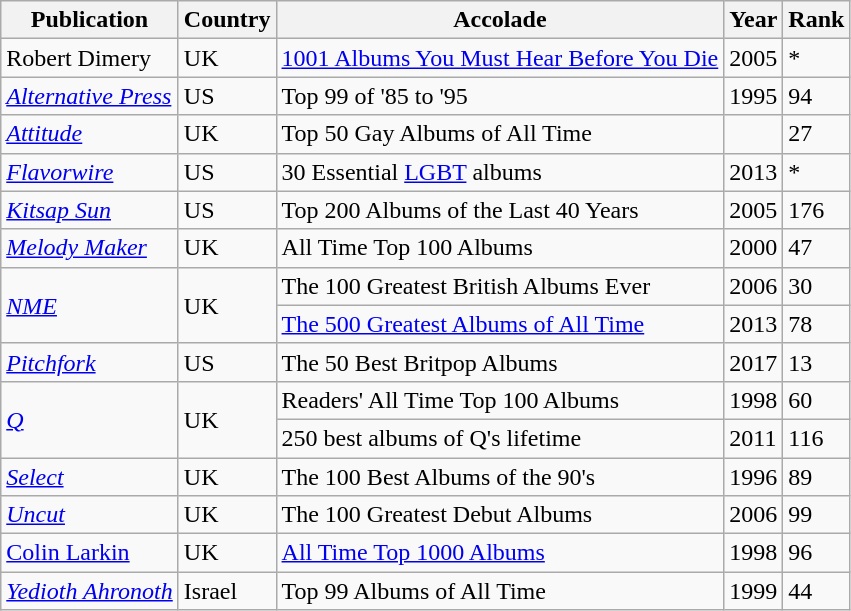<table class="wikitable">
<tr>
<th>Publication</th>
<th>Country</th>
<th>Accolade</th>
<th>Year</th>
<th>Rank</th>
</tr>
<tr>
<td>Robert Dimery</td>
<td>UK</td>
<td><a href='#'>1001 Albums You Must Hear Before You Die</a></td>
<td>2005</td>
<td align="centre">*</td>
</tr>
<tr>
<td><em><a href='#'>Alternative Press</a></em></td>
<td>US</td>
<td>Top 99 of '85 to '95</td>
<td>1995</td>
<td align="centre">94</td>
</tr>
<tr>
<td><em><a href='#'>Attitude</a></em></td>
<td>UK</td>
<td>Top 50 Gay Albums of All Time</td>
<td></td>
<td align="centre">27</td>
</tr>
<tr>
<td><em><a href='#'>Flavorwire</a></em></td>
<td>US</td>
<td>30 Essential <a href='#'>LGBT</a> albums</td>
<td>2013</td>
<td align="centre">*</td>
</tr>
<tr>
<td><em><a href='#'>Kitsap Sun</a></em></td>
<td>US</td>
<td>Top 200 Albums of the Last 40 Years</td>
<td>2005</td>
<td align="centre">176</td>
</tr>
<tr>
<td><em><a href='#'>Melody Maker</a></em></td>
<td>UK</td>
<td>All Time Top 100 Albums</td>
<td>2000</td>
<td align="centre">47</td>
</tr>
<tr>
<td rowspan=2><em><a href='#'>NME</a></em></td>
<td rowspan=2>UK</td>
<td>The 100 Greatest British Albums Ever</td>
<td>2006</td>
<td align="centre">30</td>
</tr>
<tr>
<td><a href='#'>The 500 Greatest Albums of All Time</a></td>
<td>2013</td>
<td align="centre">78</td>
</tr>
<tr>
<td><em><a href='#'>Pitchfork</a></em></td>
<td>US</td>
<td>The 50 Best Britpop Albums</td>
<td>2017</td>
<td align="centre">13</td>
</tr>
<tr>
<td rowspan=2><em><a href='#'>Q</a></em></td>
<td rowspan=2>UK</td>
<td>Readers' All Time Top 100 Albums</td>
<td>1998</td>
<td align="centre">60</td>
</tr>
<tr>
<td>250 best albums of Q's lifetime</td>
<td>2011</td>
<td align="centre">116</td>
</tr>
<tr>
<td><em><a href='#'>Select</a></em></td>
<td>UK</td>
<td>The 100 Best Albums of the 90's</td>
<td>1996</td>
<td align="centre">89</td>
</tr>
<tr>
<td><em><a href='#'>Uncut</a></em></td>
<td>UK</td>
<td>The 100 Greatest Debut Albums</td>
<td>2006</td>
<td align="centre">99</td>
</tr>
<tr>
<td><a href='#'>Colin Larkin</a></td>
<td>UK</td>
<td><a href='#'>All Time Top 1000 Albums</a></td>
<td>1998</td>
<td align="centre">96</td>
</tr>
<tr>
<td><em><a href='#'>Yedioth Ahronoth</a></em></td>
<td>Israel</td>
<td>Top 99 Albums of All Time</td>
<td>1999</td>
<td align="centre">44</td>
</tr>
</table>
